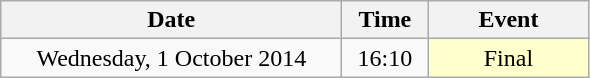<table class = "wikitable" style="text-align:center;">
<tr>
<th width=220>Date</th>
<th width=50>Time</th>
<th width=100>Event</th>
</tr>
<tr>
<td>Wednesday, 1 October 2014</td>
<td>16:10</td>
<td bgcolor=ffffcc>Final</td>
</tr>
</table>
